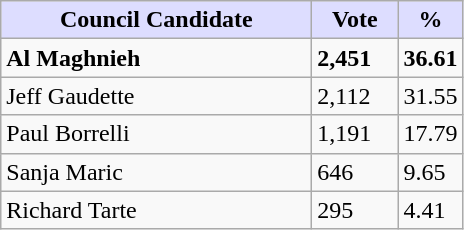<table class="wikitable sortable">
<tr>
<th style="background:#ddf; width:200px;">Council Candidate</th>
<th style="background:#ddf; width:50px;">Vote</th>
<th style="background:#ddf; width:30px;">%</th>
</tr>
<tr>
<td><strong>Al Maghnieh</strong></td>
<td><strong>2,451</strong></td>
<td><strong>36.61</strong></td>
</tr>
<tr>
<td>Jeff Gaudette</td>
<td>2,112</td>
<td>31.55</td>
</tr>
<tr>
<td>Paul Borrelli</td>
<td>1,191</td>
<td>17.79</td>
</tr>
<tr>
<td>Sanja Maric</td>
<td>646</td>
<td>9.65</td>
</tr>
<tr>
<td>Richard Tarte</td>
<td>295</td>
<td>4.41</td>
</tr>
</table>
